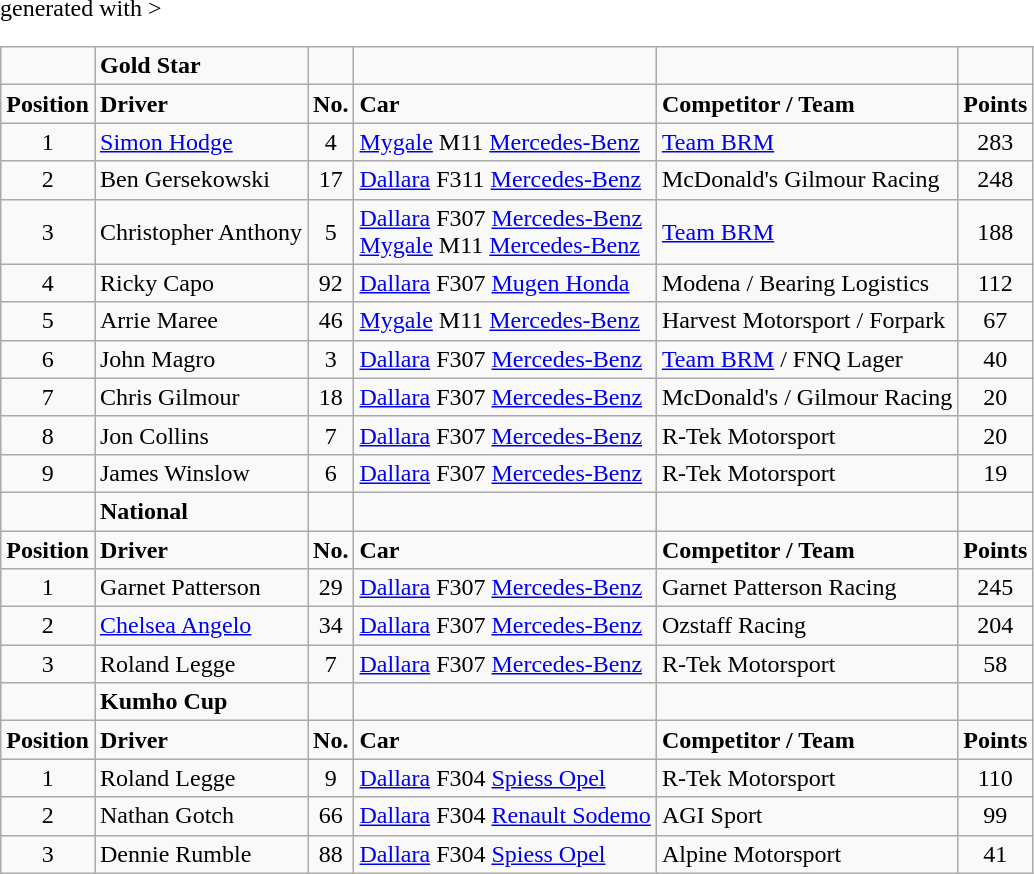<table class="wikitable" <hiddentext>generated with >
<tr style="font-weight:bold">
<td height="14" align="center"> </td>
<td>Gold Star</td>
<td align="center"> </td>
<td> </td>
<td> </td>
<td align="center"> </td>
</tr>
<tr style="font-weight:bold">
<td height="14" align="center">Position</td>
<td>Driver</td>
<td align="center">No.</td>
<td>Car</td>
<td>Competitor / Team</td>
<td align="center">Points</td>
</tr>
<tr>
<td height="14" align="center">1</td>
<td><a href='#'>Simon Hodge</a></td>
<td align="center">4</td>
<td><a href='#'>Mygale</a> M11 <a href='#'>Mercedes-Benz</a></td>
<td><a href='#'>Team BRM</a></td>
<td align="center">283</td>
</tr>
<tr>
<td height="14" align="center">2</td>
<td>Ben Gersekowski</td>
<td align="center">17</td>
<td><a href='#'>Dallara</a> F311 <a href='#'>Mercedes-Benz</a></td>
<td>McDonald's Gilmour Racing</td>
<td align="center">248</td>
</tr>
<tr>
<td height="14" align="center">3</td>
<td>Christopher Anthony</td>
<td align="center">5</td>
<td><a href='#'>Dallara</a> F307 <a href='#'>Mercedes-Benz</a> <br> <a href='#'>Mygale</a> M11 <a href='#'>Mercedes-Benz</a></td>
<td><a href='#'>Team BRM</a></td>
<td align="center">188</td>
</tr>
<tr>
<td height="14" align="center">4</td>
<td>Ricky Capo</td>
<td align="center">92</td>
<td><a href='#'>Dallara</a> F307 <a href='#'>Mugen Honda</a></td>
<td>Modena / Bearing Logistics</td>
<td align="center">112</td>
</tr>
<tr>
<td height="14" align="center">5</td>
<td>Arrie Maree</td>
<td align="center">46</td>
<td><a href='#'>Mygale</a> M11 <a href='#'>Mercedes-Benz</a></td>
<td>Harvest Motorsport / Forpark</td>
<td align="center">67</td>
</tr>
<tr>
<td height="14" align="center">6</td>
<td>John Magro</td>
<td align="center">3</td>
<td><a href='#'>Dallara</a> F307 <a href='#'>Mercedes-Benz</a></td>
<td><a href='#'>Team BRM</a> / FNQ Lager</td>
<td align="center">40</td>
</tr>
<tr>
<td height="14" align="center">7</td>
<td>Chris Gilmour</td>
<td align="center">18</td>
<td><a href='#'>Dallara</a> F307 <a href='#'>Mercedes-Benz</a></td>
<td>McDonald's / Gilmour Racing</td>
<td align="center">20</td>
</tr>
<tr>
<td height="14" align="center">8</td>
<td>Jon Collins</td>
<td align="center">7</td>
<td><a href='#'>Dallara</a> F307 <a href='#'>Mercedes-Benz</a></td>
<td>R-Tek Motorsport</td>
<td align="center">20</td>
</tr>
<tr>
<td height="14" align="center">9</td>
<td>James Winslow</td>
<td align="center">6</td>
<td><a href='#'>Dallara</a> F307 <a href='#'>Mercedes-Benz</a></td>
<td>R-Tek Motorsport</td>
<td align="center">19</td>
</tr>
<tr style="font-weight:bold">
<td height="14" align="center"> </td>
<td>National</td>
<td align="center"> </td>
<td> </td>
<td> </td>
<td align="center"> </td>
</tr>
<tr style="font-weight:bold">
<td height="14" align="center">Position</td>
<td>Driver</td>
<td align="center">No.</td>
<td>Car</td>
<td>Competitor / Team</td>
<td align="center">Points</td>
</tr>
<tr>
<td height="14" align="center">1</td>
<td>Garnet Patterson</td>
<td align="center">29</td>
<td><a href='#'>Dallara</a> F307 <a href='#'>Mercedes-Benz</a></td>
<td>Garnet Patterson Racing</td>
<td align="center">245</td>
</tr>
<tr>
<td height="14" align="center">2</td>
<td><a href='#'>Chelsea Angelo</a></td>
<td align="center">34</td>
<td><a href='#'>Dallara</a> F307 <a href='#'>Mercedes-Benz</a></td>
<td>Ozstaff Racing</td>
<td align="center">204</td>
</tr>
<tr>
<td height="14" align="center">3</td>
<td>Roland Legge</td>
<td align="center">7</td>
<td><a href='#'>Dallara</a> F307 <a href='#'>Mercedes-Benz</a></td>
<td>R-Tek Motorsport</td>
<td align="center">58</td>
</tr>
<tr style="font-weight:bold">
<td height="14" align="center"> </td>
<td>Kumho Cup</td>
<td align="center"> </td>
<td> </td>
<td> </td>
<td align="center"> </td>
</tr>
<tr style="font-weight:bold">
<td height="14" align="center">Position</td>
<td>Driver</td>
<td align="center">No.</td>
<td>Car</td>
<td>Competitor / Team</td>
<td align="center">Points</td>
</tr>
<tr>
<td height="14" align="center">1</td>
<td>Roland Legge</td>
<td align="center">9</td>
<td><a href='#'>Dallara</a> F304  <a href='#'>Spiess Opel</a></td>
<td>R-Tek Motorsport</td>
<td align="center">110</td>
</tr>
<tr>
<td height="14" align="center">2</td>
<td>Nathan Gotch</td>
<td align="center">66</td>
<td><a href='#'>Dallara</a> F304 <a href='#'>Renault Sodemo</a></td>
<td>AGI Sport</td>
<td align="center">99</td>
</tr>
<tr>
<td height="14" align="center">3</td>
<td>Dennie Rumble</td>
<td align="center">88</td>
<td><a href='#'>Dallara</a> F304 <a href='#'>Spiess Opel</a></td>
<td>Alpine Motorsport</td>
<td align="center">41</td>
</tr>
</table>
